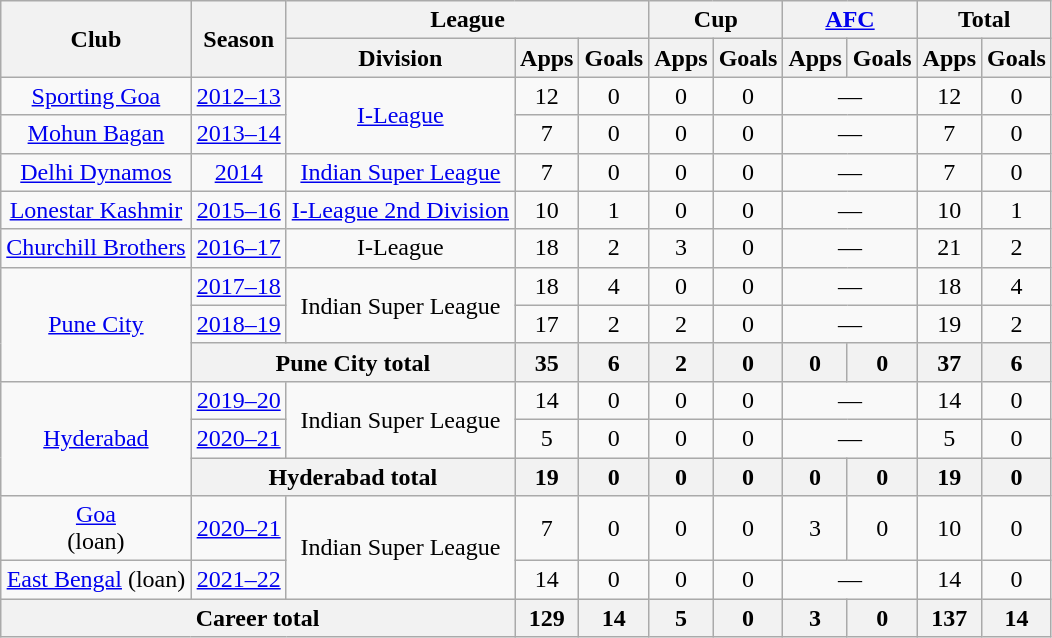<table class="wikitable" style="text-align: center;">
<tr>
<th rowspan="2">Club</th>
<th rowspan="2">Season</th>
<th colspan="3">League</th>
<th colspan="2">Cup</th>
<th colspan="2"><a href='#'>AFC</a></th>
<th colspan="2">Total</th>
</tr>
<tr>
<th>Division</th>
<th>Apps</th>
<th>Goals</th>
<th>Apps</th>
<th>Goals</th>
<th>Apps</th>
<th>Goals</th>
<th>Apps</th>
<th>Goals</th>
</tr>
<tr>
<td rowspan="1"><a href='#'>Sporting Goa</a></td>
<td><a href='#'>2012–13</a></td>
<td rowspan="2"><a href='#'>I-League</a></td>
<td>12</td>
<td>0</td>
<td>0</td>
<td>0</td>
<td colspan="2">—</td>
<td>12</td>
<td>0</td>
</tr>
<tr>
<td rowspan="1"><a href='#'>Mohun Bagan</a></td>
<td><a href='#'>2013–14</a></td>
<td>7</td>
<td>0</td>
<td>0</td>
<td>0</td>
<td colspan="2">—</td>
<td>7</td>
<td>0</td>
</tr>
<tr>
<td rowspan="1"><a href='#'>Delhi Dynamos</a></td>
<td><a href='#'>2014</a></td>
<td rowspan="1"><a href='#'>Indian Super League</a></td>
<td>7</td>
<td>0</td>
<td>0</td>
<td>0</td>
<td colspan="2">—</td>
<td>7</td>
<td>0</td>
</tr>
<tr>
<td rowspan="1"><a href='#'>Lonestar Kashmir</a></td>
<td><a href='#'>2015–16</a></td>
<td rowspan="1"><a href='#'>I-League 2nd Division</a></td>
<td>10</td>
<td>1</td>
<td>0</td>
<td>0</td>
<td colspan="2">—</td>
<td>10</td>
<td>1</td>
</tr>
<tr>
<td rowspan="1"><a href='#'>Churchill Brothers</a></td>
<td><a href='#'>2016–17</a></td>
<td rowspan="1">I-League</td>
<td>18</td>
<td>2</td>
<td>3</td>
<td>0</td>
<td colspan="2">—</td>
<td>21</td>
<td>2</td>
</tr>
<tr>
<td rowspan="3"><a href='#'>Pune City</a></td>
<td><a href='#'>2017–18</a></td>
<td rowspan="2">Indian Super League</td>
<td>18</td>
<td>4</td>
<td>0</td>
<td>0</td>
<td colspan="2">—</td>
<td>18</td>
<td>4</td>
</tr>
<tr>
<td><a href='#'>2018–19</a></td>
<td>17</td>
<td>2</td>
<td>2</td>
<td>0</td>
<td colspan="2">—</td>
<td>19</td>
<td>2</td>
</tr>
<tr>
<th colspan="2">Pune City total</th>
<th>35</th>
<th>6</th>
<th>2</th>
<th>0</th>
<th>0</th>
<th>0</th>
<th>37</th>
<th>6</th>
</tr>
<tr>
<td rowspan="3"><a href='#'>Hyderabad</a></td>
<td><a href='#'>2019–20</a></td>
<td rowspan="2">Indian Super League</td>
<td>14</td>
<td>0</td>
<td>0</td>
<td>0</td>
<td colspan="2">—</td>
<td>14</td>
<td>0</td>
</tr>
<tr>
<td><a href='#'>2020–21</a></td>
<td>5</td>
<td>0</td>
<td>0</td>
<td>0</td>
<td colspan="2">—</td>
<td>5</td>
<td>0</td>
</tr>
<tr>
<th colspan="2">Hyderabad total</th>
<th>19</th>
<th>0</th>
<th>0</th>
<th>0</th>
<th>0</th>
<th>0</th>
<th>19</th>
<th>0</th>
</tr>
<tr>
<td rowspan="1"><a href='#'>Goa</a><br> (loan)</td>
<td><a href='#'>2020–21</a></td>
<td rowspan="2">Indian Super League</td>
<td>7</td>
<td>0</td>
<td>0</td>
<td>0</td>
<td>3</td>
<td>0</td>
<td>10</td>
<td>0</td>
</tr>
<tr>
<td rowspan="1"><a href='#'>East Bengal</a> (loan)</td>
<td><a href='#'>2021–22</a></td>
<td>14</td>
<td>0</td>
<td>0</td>
<td>0</td>
<td colspan="2">—</td>
<td>14</td>
<td>0</td>
</tr>
<tr>
<th colspan="3">Career total</th>
<th>129</th>
<th>14</th>
<th>5</th>
<th>0</th>
<th>3</th>
<th>0</th>
<th>137</th>
<th>14</th>
</tr>
</table>
